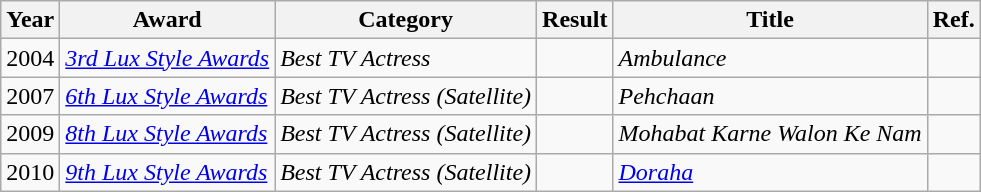<table class="wikitable">
<tr>
<th>Year</th>
<th>Award</th>
<th>Category</th>
<th>Result</th>
<th>Title</th>
<th>Ref.</th>
</tr>
<tr>
<td>2004</td>
<td><em><a href='#'>3rd Lux Style Awards</a></em></td>
<td><em>Best TV Actress</em></td>
<td></td>
<td><em>Ambulance</em></td>
<td></td>
</tr>
<tr>
<td>2007</td>
<td><em><a href='#'>6th Lux Style Awards</a></em></td>
<td><em>Best TV Actress (Satellite)</em></td>
<td></td>
<td><em>Pehchaan</em></td>
<td></td>
</tr>
<tr>
<td>2009</td>
<td><em><a href='#'>8th Lux Style Awards</a></em></td>
<td><em>Best TV Actress (Satellite)</em></td>
<td></td>
<td><em>Mohabat Karne Walon Ke Nam</em></td>
<td></td>
</tr>
<tr>
<td>2010</td>
<td><em><a href='#'>9th Lux Style Awards</a></em></td>
<td><em>Best TV Actress (Satellite)</em></td>
<td></td>
<td><em><a href='#'>Doraha</a></em></td>
<td></td>
</tr>
</table>
